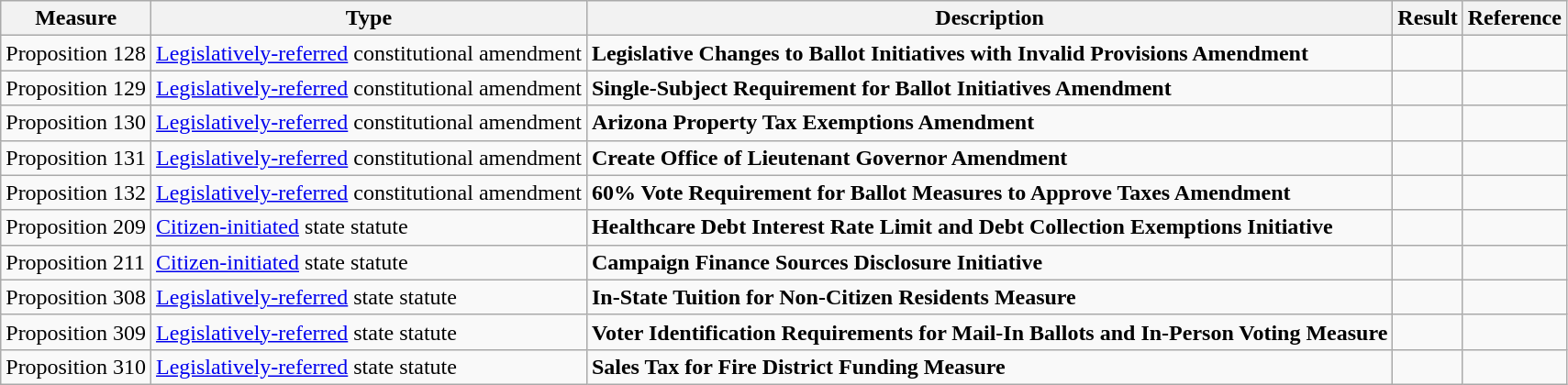<table class="wikitable">
<tr>
<th>Measure</th>
<th>Type</th>
<th>Description</th>
<th>Result</th>
<th>Reference</th>
</tr>
<tr>
<td>Proposition 128</td>
<td><a href='#'>Legislatively-referred</a> constitutional amendment</td>
<td><strong>Legislative Changes to Ballot Initiatives with Invalid Provisions Amendment</strong></td>
<td></td>
<td></td>
</tr>
<tr>
<td>Proposition 129</td>
<td><a href='#'>Legislatively-referred</a> constitutional amendment</td>
<td><strong>Single-Subject Requirement for Ballot Initiatives Amendment</strong></td>
<td></td>
<td></td>
</tr>
<tr>
<td>Proposition 130</td>
<td><a href='#'>Legislatively-referred</a> constitutional amendment</td>
<td><strong>Arizona Property Tax Exemptions Amendment</strong></td>
<td></td>
<td></td>
</tr>
<tr>
<td>Proposition 131</td>
<td><a href='#'>Legislatively-referred</a> constitutional amendment</td>
<td><strong>Create Office of Lieutenant Governor Amendment</strong></td>
<td></td>
<td></td>
</tr>
<tr>
<td>Proposition 132</td>
<td><a href='#'>Legislatively-referred</a> constitutional amendment</td>
<td><strong>60% Vote Requirement for Ballot Measures to Approve Taxes Amendment</strong></td>
<td></td>
<td></td>
</tr>
<tr>
<td>Proposition 209</td>
<td><a href='#'>Citizen-initiated</a> state statute</td>
<td><strong>Healthcare Debt Interest Rate Limit and Debt Collection Exemptions Initiative</strong></td>
<td></td>
<td></td>
</tr>
<tr>
<td>Proposition 211</td>
<td><a href='#'>Citizen-initiated</a> state statute</td>
<td><strong>Campaign Finance Sources Disclosure Initiative</strong></td>
<td></td>
<td></td>
</tr>
<tr>
<td>Proposition 308</td>
<td><a href='#'>Legislatively-referred</a> state statute</td>
<td><strong>In-State Tuition for Non-Citizen Residents Measure</strong></td>
<td></td>
<td></td>
</tr>
<tr>
<td>Proposition 309</td>
<td><a href='#'>Legislatively-referred</a> state statute</td>
<td><strong>Voter Identification Requirements for Mail-In Ballots and In-Person Voting Measure</strong></td>
<td></td>
<td></td>
</tr>
<tr>
<td>Proposition 310</td>
<td><a href='#'>Legislatively-referred</a> state statute</td>
<td><strong>Sales Tax for Fire District Funding Measure</strong></td>
<td></td>
<td></td>
</tr>
</table>
